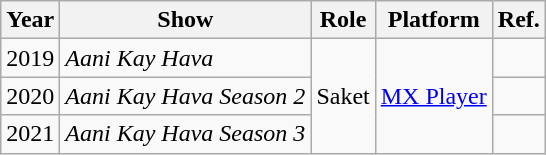<table class="wikitable sortable">
<tr>
<th>Year</th>
<th>Show</th>
<th>Role</th>
<th>Platform</th>
<th>Ref.</th>
</tr>
<tr>
<td>2019</td>
<td><em>Aani Kay Hava</em></td>
<td rowspan="3">Saket</td>
<td rowspan="3"><a href='#'>MX Player</a></td>
<td></td>
</tr>
<tr>
<td>2020</td>
<td><em>Aani Kay Hava Season 2</em></td>
<td></td>
</tr>
<tr>
<td>2021</td>
<td><em>Aani Kay Hava Season 3</em></td>
<td></td>
</tr>
</table>
